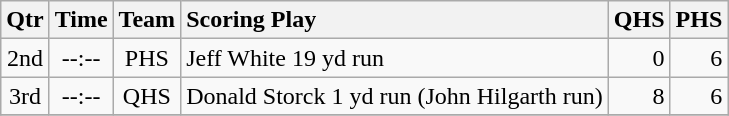<table class="wikitable">
<tr>
<th style="text-align: center;">Qtr</th>
<th style="text-align: center;">Time</th>
<th style="text-align: center;">Team</th>
<th style="text-align: left;">Scoring Play</th>
<th style="text-align: right;">QHS</th>
<th style="text-align: right;">PHS</th>
</tr>
<tr>
<td style="text-align: center;">2nd</td>
<td style="text-align: center;">--:--</td>
<td style="text-align: center;">PHS</td>
<td style="text-align: left;">Jeff White 19 yd run</td>
<td style="text-align: right;">0</td>
<td style="text-align: right;">6</td>
</tr>
<tr>
<td style="text-align: center;">3rd</td>
<td style="text-align: center;">--:--</td>
<td style="text-align: center;">QHS</td>
<td style="text-align: left;">Donald Storck 1 yd run (John Hilgarth run)</td>
<td style="text-align: right;">8</td>
<td style="text-align: right;">6</td>
</tr>
<tr>
</tr>
</table>
